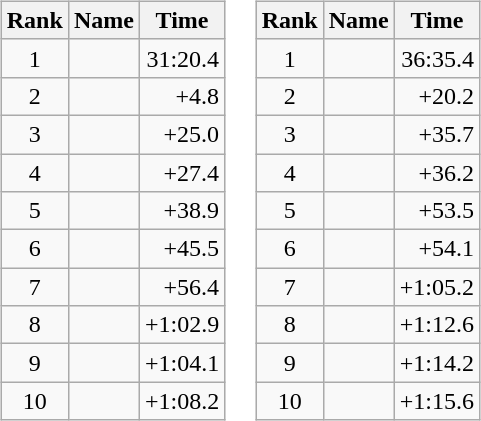<table border="0">
<tr>
<td valign="top"><br><table class="wikitable">
<tr>
<th>Rank</th>
<th>Name</th>
<th>Time</th>
</tr>
<tr>
<td style="text-align:center;">1</td>
<td></td>
<td align="right">31:20.4</td>
</tr>
<tr>
<td style="text-align:center;">2</td>
<td></td>
<td align="right">+4.8</td>
</tr>
<tr>
<td style="text-align:center;">3</td>
<td></td>
<td align="right">+25.0</td>
</tr>
<tr>
<td style="text-align:center;">4</td>
<td></td>
<td align="right">+27.4</td>
</tr>
<tr>
<td style="text-align:center;">5</td>
<td></td>
<td align="right">+38.9</td>
</tr>
<tr>
<td style="text-align:center;">6</td>
<td> </td>
<td align="right">+45.5</td>
</tr>
<tr>
<td style="text-align:center;">7</td>
<td></td>
<td align="right">+56.4</td>
</tr>
<tr>
<td style="text-align:center;">8</td>
<td></td>
<td align="right">+1:02.9</td>
</tr>
<tr>
<td style="text-align:center;">9</td>
<td></td>
<td align="right">+1:04.1</td>
</tr>
<tr>
<td style="text-align:center;">10</td>
<td></td>
<td align="right">+1:08.2</td>
</tr>
</table>
</td>
<td valign="top"><br><table class="wikitable">
<tr>
<th>Rank</th>
<th>Name</th>
<th>Time</th>
</tr>
<tr>
<td style="text-align:center;">1</td>
<td></td>
<td align="right">36:35.4</td>
</tr>
<tr>
<td style="text-align:center;">2</td>
<td></td>
<td align="right">+20.2</td>
</tr>
<tr>
<td style="text-align:center;">3</td>
<td></td>
<td align="right">+35.7</td>
</tr>
<tr>
<td style="text-align:center;">4</td>
<td></td>
<td align="right">+36.2</td>
</tr>
<tr>
<td style="text-align:center;">5</td>
<td></td>
<td align="right">+53.5</td>
</tr>
<tr>
<td style="text-align:center;">6</td>
<td></td>
<td align="right">+54.1</td>
</tr>
<tr>
<td style="text-align:center;">7</td>
<td></td>
<td align="right">+1:05.2</td>
</tr>
<tr>
<td style="text-align:center;">8</td>
<td></td>
<td align="right">+1:12.6</td>
</tr>
<tr>
<td style="text-align:center;">9</td>
<td></td>
<td align="right">+1:14.2</td>
</tr>
<tr>
<td style="text-align:center;">10</td>
<td> </td>
<td align="right">+1:15.6</td>
</tr>
</table>
</td>
</tr>
</table>
